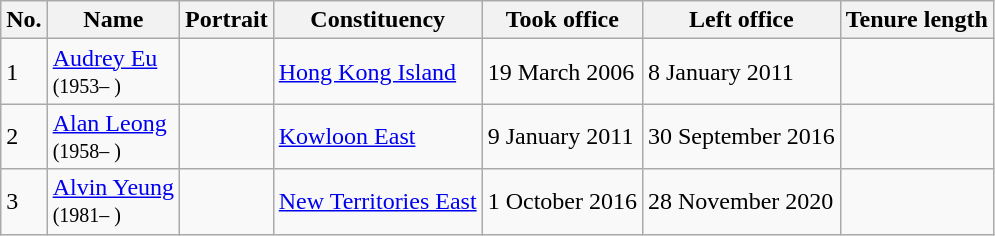<table class="wikitable">
<tr>
<th>No.</th>
<th>Name</th>
<th>Portrait</th>
<th>Constituency</th>
<th>Took office</th>
<th>Left office</th>
<th>Tenure length</th>
</tr>
<tr>
<td>1</td>
<td><a href='#'>Audrey Eu</a><br><small>(1953– )</small></td>
<td></td>
<td><a href='#'>Hong Kong Island</a></td>
<td>19 March 2006</td>
<td>8 January 2011</td>
<td></td>
</tr>
<tr>
<td>2</td>
<td><a href='#'>Alan Leong</a><br><small>(1958– )</small></td>
<td></td>
<td><a href='#'>Kowloon East</a></td>
<td>9 January 2011</td>
<td>30 September 2016</td>
<td></td>
</tr>
<tr>
<td>3</td>
<td><a href='#'>Alvin Yeung</a><br><small>(1981– )</small></td>
<td></td>
<td><a href='#'>New Territories East</a></td>
<td>1 October 2016</td>
<td>28 November 2020</td>
<td></td>
</tr>
</table>
